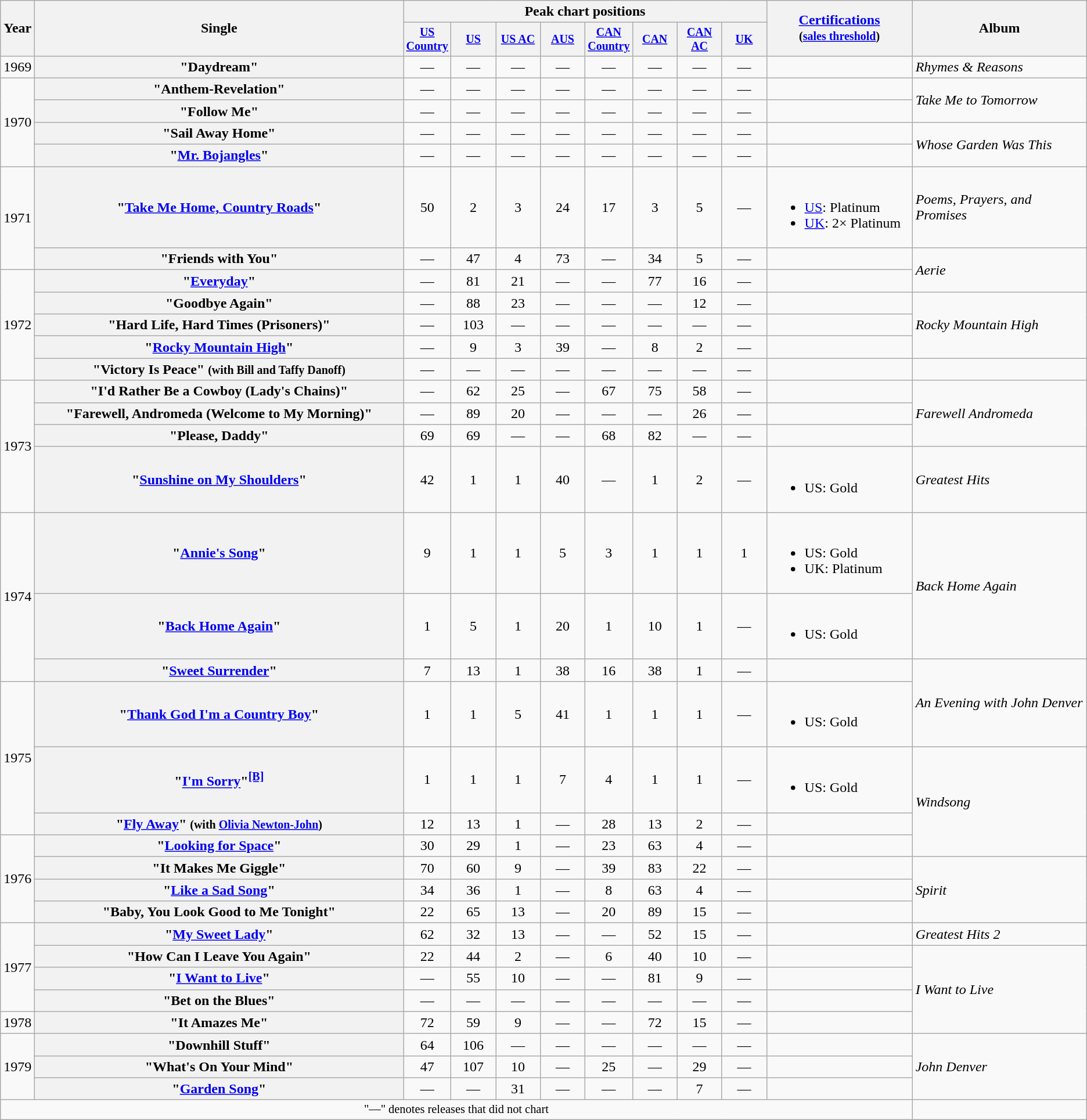<table class="wikitable plainrowheaders" style="text-align:center;">
<tr>
<th rowspan="2">Year</th>
<th rowspan="2" style="width:26em;">Single</th>
<th colspan="8">Peak chart positions</th>
<th rowspan="2" style="width:10em;"><a href='#'>Certifications</a><br><small>(<a href='#'>sales threshold</a>)</small></th>
<th rowspan="2">Album</th>
</tr>
<tr style="font-size:smaller;">
<th width="45"><a href='#'>US Country</a><br></th>
<th width="45"><a href='#'>US</a><br></th>
<th width="45"><a href='#'>US AC</a><br></th>
<th width="45"><a href='#'>AUS</a><br></th>
<th width="45"><a href='#'>CAN Country</a><br></th>
<th width="45"><a href='#'>CAN</a><br></th>
<th width="45"><a href='#'>CAN AC</a><br></th>
<th width="45"><a href='#'>UK</a><br></th>
</tr>
<tr>
<td>1969</td>
<th scope="row">"Daydream"</th>
<td>—</td>
<td>—</td>
<td>—</td>
<td>—</td>
<td>—</td>
<td>—</td>
<td>—</td>
<td>—</td>
<td></td>
<td align="left"><em>Rhymes & Reasons</em></td>
</tr>
<tr>
<td rowspan="4">1970</td>
<th scope="row">"Anthem-Revelation"</th>
<td>—</td>
<td>—</td>
<td>—</td>
<td>—</td>
<td>—</td>
<td>—</td>
<td>—</td>
<td>—</td>
<td></td>
<td align="left" rowspan="2"><em>Take Me to Tomorrow</em></td>
</tr>
<tr>
<th scope="row">"Follow Me"</th>
<td>—</td>
<td>—</td>
<td>—</td>
<td>—</td>
<td>—</td>
<td>—</td>
<td>—</td>
<td>—</td>
<td></td>
</tr>
<tr>
<th scope="row">"Sail Away Home"</th>
<td>—</td>
<td>—</td>
<td>—</td>
<td>—</td>
<td>—</td>
<td>—</td>
<td>—</td>
<td>—</td>
<td></td>
<td align="left" rowspan="2"><em>Whose Garden Was This</em></td>
</tr>
<tr>
<th scope="row">"<a href='#'>Mr. Bojangles</a>"</th>
<td>—</td>
<td>—</td>
<td>—</td>
<td>—</td>
<td>—</td>
<td>—</td>
<td>—</td>
<td>—</td>
<td></td>
</tr>
<tr>
<td rowspan="2">1971</td>
<th scope="row">"<a href='#'>Take Me Home, Country Roads</a>"</th>
<td>50</td>
<td>2</td>
<td>3</td>
<td>24</td>
<td>17</td>
<td>3</td>
<td>5</td>
<td>—</td>
<td align="left"><br><ul><li><a href='#'>US</a>: Platinum</li><li><a href='#'>UK</a>: 2× Platinum</li></ul></td>
<td align="left"><em>Poems, Prayers, and Promises</em></td>
</tr>
<tr>
<th scope="row">"Friends with You"</th>
<td>—</td>
<td>47</td>
<td>4</td>
<td>73</td>
<td>—</td>
<td>34</td>
<td>5</td>
<td>—</td>
<td></td>
<td align="left" rowspan="2"><em>Aerie</em></td>
</tr>
<tr>
<td rowspan="5">1972</td>
<th scope="row">"<a href='#'>Everyday</a>"</th>
<td>—</td>
<td>81</td>
<td>21</td>
<td>—</td>
<td>—</td>
<td>77</td>
<td>16</td>
<td>—</td>
<td></td>
</tr>
<tr>
<th scope="row">"Goodbye Again"</th>
<td>—</td>
<td>88</td>
<td>23</td>
<td>—</td>
<td>—</td>
<td>—</td>
<td>12</td>
<td>—</td>
<td></td>
<td align="left" rowspan="3"><em>Rocky Mountain High</em></td>
</tr>
<tr>
<th scope="row">"Hard Life, Hard Times (Prisoners)"</th>
<td>—</td>
<td>103</td>
<td>—</td>
<td>—</td>
<td>—</td>
<td>—</td>
<td>—</td>
<td>—</td>
<td></td>
</tr>
<tr>
<th scope="row">"<a href='#'>Rocky Mountain High</a>"</th>
<td>—</td>
<td>9</td>
<td>3</td>
<td>39</td>
<td>—</td>
<td>8</td>
<td>2</td>
<td>—</td>
<td></td>
</tr>
<tr>
<th scope="row">"Victory Is Peace" <small>(with Bill and Taffy Danoff)</small></th>
<td>—</td>
<td>—</td>
<td>—</td>
<td>—</td>
<td>—</td>
<td>—</td>
<td>—</td>
<td>—</td>
<td></td>
<td></td>
</tr>
<tr>
<td rowspan="4">1973</td>
<th scope="row">"I'd Rather Be a Cowboy (Lady's Chains)"</th>
<td>—</td>
<td>62</td>
<td>25</td>
<td>—</td>
<td>67</td>
<td>75</td>
<td>58</td>
<td>—</td>
<td></td>
<td align="left" rowspan="3"><em>Farewell Andromeda</em></td>
</tr>
<tr>
<th scope="row">"Farewell, Andromeda (Welcome to My Morning)"</th>
<td>—</td>
<td>89</td>
<td>20</td>
<td>—</td>
<td>—</td>
<td>—</td>
<td>26</td>
<td>—</td>
<td></td>
</tr>
<tr>
<th scope="row">"Please, Daddy"</th>
<td>69</td>
<td>69</td>
<td>—</td>
<td>—</td>
<td>68</td>
<td>82</td>
<td>—</td>
<td>—</td>
<td></td>
</tr>
<tr>
<th scope="row">"<a href='#'>Sunshine on My Shoulders</a>"</th>
<td>42</td>
<td>1</td>
<td>1</td>
<td>40</td>
<td>—</td>
<td>1</td>
<td>2</td>
<td>—</td>
<td align="left"><br><ul><li>US: Gold</li></ul></td>
<td align="left"><em>Greatest Hits</em></td>
</tr>
<tr>
<td rowspan="3">1974</td>
<th scope="row">"<a href='#'>Annie's Song</a>"</th>
<td>9</td>
<td>1</td>
<td>1</td>
<td>5</td>
<td>3</td>
<td>1</td>
<td>1</td>
<td>1</td>
<td align="left"><br><ul><li>US: Gold</li><li>UK: Platinum</li></ul></td>
<td align="left" rowspan="2"><em>Back Home Again</em></td>
</tr>
<tr>
<th scope="row">"<a href='#'>Back Home Again</a>"</th>
<td>1</td>
<td>5</td>
<td>1</td>
<td>20</td>
<td>1</td>
<td>10</td>
<td>1</td>
<td>—</td>
<td align="left"><br><ul><li>US: Gold</li></ul></td>
</tr>
<tr>
<th scope="row">"<a href='#'>Sweet Surrender</a>"</th>
<td>7</td>
<td>13</td>
<td>1</td>
<td>38</td>
<td>16</td>
<td>38</td>
<td>1</td>
<td>—</td>
<td></td>
<td align="left" rowspan="2"><em>An Evening with John Denver</em></td>
</tr>
<tr>
<td rowspan="3">1975</td>
<th scope="row">"<a href='#'>Thank God I'm a Country Boy</a>"</th>
<td>1</td>
<td>1</td>
<td>5</td>
<td>41</td>
<td>1</td>
<td>1</td>
<td>1</td>
<td>—</td>
<td align="left"><br><ul><li>US: Gold</li></ul></td>
</tr>
<tr>
<th scope="row">"<a href='#'>I'm Sorry</a>"<sup><span></span><a href='#'><strong>[B]</strong></a></sup></th>
<td>1</td>
<td>1</td>
<td>1</td>
<td>7</td>
<td>4</td>
<td>1</td>
<td>1</td>
<td>—</td>
<td align="left"><br><ul><li>US: Gold</li></ul></td>
<td align="left" rowspan="3"><em>Windsong</em></td>
</tr>
<tr>
<th scope="row">"<a href='#'>Fly Away</a>" <small>(with <a href='#'>Olivia Newton-John</a>)</small></th>
<td>12</td>
<td>13</td>
<td>1</td>
<td>—</td>
<td>28</td>
<td>13</td>
<td>2</td>
<td>—</td>
<td></td>
</tr>
<tr>
<td rowspan="4">1976</td>
<th scope="row">"<a href='#'>Looking for Space</a>"</th>
<td>30</td>
<td>29</td>
<td>1</td>
<td>—</td>
<td>23</td>
<td>63</td>
<td>4</td>
<td>—</td>
<td></td>
</tr>
<tr>
<th scope="row">"It Makes Me Giggle"</th>
<td>70</td>
<td>60</td>
<td>9</td>
<td>—</td>
<td>39</td>
<td>83</td>
<td>22</td>
<td>—</td>
<td></td>
<td align="left" rowspan="3"><em>Spirit</em></td>
</tr>
<tr>
<th scope="row">"<a href='#'>Like a Sad Song</a>"</th>
<td>34</td>
<td>36</td>
<td>1</td>
<td>—</td>
<td>8</td>
<td>63</td>
<td>4</td>
<td>—</td>
<td></td>
</tr>
<tr>
<th scope="row">"Baby, You Look Good to Me Tonight"</th>
<td>22</td>
<td>65</td>
<td>13</td>
<td>—</td>
<td>20</td>
<td>89</td>
<td>15</td>
<td>—</td>
<td></td>
</tr>
<tr>
<td rowspan="4">1977</td>
<th scope="row">"<a href='#'>My Sweet Lady</a>"</th>
<td>62</td>
<td>32</td>
<td>13</td>
<td>—</td>
<td>—</td>
<td>52</td>
<td>15</td>
<td>—</td>
<td></td>
<td align="left"><em>Greatest Hits 2</em></td>
</tr>
<tr>
<th scope="row">"How Can I Leave You Again"</th>
<td>22</td>
<td>44</td>
<td>2</td>
<td>—</td>
<td>6</td>
<td>40</td>
<td>10</td>
<td>—</td>
<td></td>
<td align="left" rowspan="4"><em>I Want to Live</em></td>
</tr>
<tr>
<th scope="row">"<a href='#'>I Want to Live</a>"</th>
<td>—</td>
<td>55</td>
<td>10</td>
<td>—</td>
<td>—</td>
<td>81</td>
<td>9</td>
<td>—</td>
<td></td>
</tr>
<tr>
<th scope="row">"Bet on the Blues"</th>
<td>—</td>
<td>—</td>
<td>—</td>
<td>—</td>
<td>—</td>
<td>—</td>
<td>—</td>
<td>—</td>
<td></td>
</tr>
<tr>
<td>1978</td>
<th scope="row">"It Amazes Me"</th>
<td>72</td>
<td>59</td>
<td>9</td>
<td>—</td>
<td>—</td>
<td>72</td>
<td>15</td>
<td>—</td>
<td></td>
</tr>
<tr>
<td rowspan="3">1979</td>
<th scope="row">"Downhill Stuff"</th>
<td>64</td>
<td>106</td>
<td>—</td>
<td>—</td>
<td>—</td>
<td>—</td>
<td>—</td>
<td>—</td>
<td></td>
<td align="left" rowspan="3"><em>John Denver</em></td>
</tr>
<tr>
<th scope="row">"What's On Your Mind"</th>
<td>47</td>
<td>107</td>
<td>10</td>
<td>—</td>
<td>25</td>
<td>—</td>
<td>29</td>
<td>—</td>
<td></td>
</tr>
<tr>
<th scope="row">"<a href='#'>Garden Song</a>"</th>
<td>—</td>
<td>—</td>
<td>31</td>
<td>—</td>
<td>—</td>
<td>—</td>
<td>7</td>
<td>—</td>
<td></td>
</tr>
<tr>
<td colspan="11" style="font-size:85%">"—" denotes releases that did not chart</td>
</tr>
</table>
